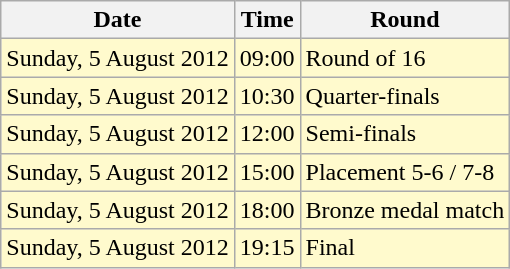<table class="wikitable">
<tr>
<th>Date</th>
<th>Time</th>
<th>Round</th>
</tr>
<tr>
<td style=background:lemonchiffon>Sunday, 5 August 2012</td>
<td style=background:lemonchiffon>09:00</td>
<td style=background:lemonchiffon>Round of 16</td>
</tr>
<tr>
<td style=background:lemonchiffon>Sunday, 5 August 2012</td>
<td style=background:lemonchiffon>10:30</td>
<td style=background:lemonchiffon>Quarter-finals</td>
</tr>
<tr>
<td style=background:lemonchiffon>Sunday, 5 August 2012</td>
<td style=background:lemonchiffon>12:00</td>
<td style=background:lemonchiffon>Semi-finals</td>
</tr>
<tr>
<td style=background:lemonchiffon>Sunday, 5 August 2012</td>
<td style=background:lemonchiffon>15:00</td>
<td style=background:lemonchiffon>Placement 5-6 / 7-8</td>
</tr>
<tr>
<td style=background:lemonchiffon>Sunday, 5 August 2012</td>
<td style=background:lemonchiffon>18:00</td>
<td style=background:lemonchiffon>Bronze medal match</td>
</tr>
<tr>
<td style=background:lemonchiffon>Sunday, 5 August 2012</td>
<td style=background:lemonchiffon>19:15</td>
<td style=background:lemonchiffon>Final</td>
</tr>
</table>
